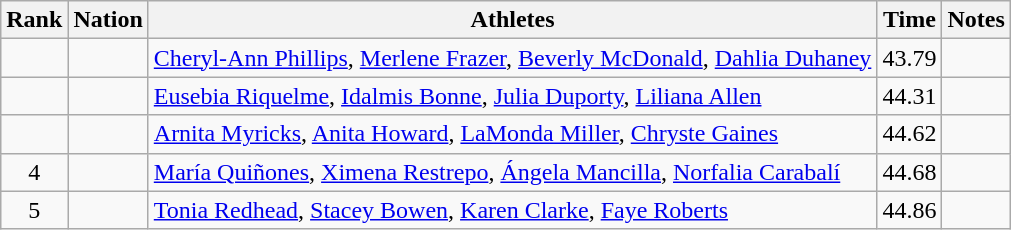<table class="wikitable sortable" style="text-align:center;">
<tr>
<th>Rank</th>
<th>Nation</th>
<th>Athletes</th>
<th>Time</th>
<th>Notes</th>
</tr>
<tr>
<td></td>
<td align=left></td>
<td align=left><a href='#'>Cheryl-Ann Phillips</a>, <a href='#'>Merlene Frazer</a>, <a href='#'>Beverly McDonald</a>, <a href='#'>Dahlia Duhaney</a></td>
<td>43.79</td>
<td></td>
</tr>
<tr>
<td></td>
<td align=left></td>
<td align=left><a href='#'>Eusebia Riquelme</a>, <a href='#'>Idalmis Bonne</a>, <a href='#'>Julia Duporty</a>, <a href='#'>Liliana Allen</a></td>
<td>44.31</td>
<td></td>
</tr>
<tr>
<td></td>
<td align=left></td>
<td align=left><a href='#'>Arnita Myricks</a>, <a href='#'>Anita Howard</a>, <a href='#'>LaMonda Miller</a>, <a href='#'>Chryste Gaines</a></td>
<td>44.62</td>
<td></td>
</tr>
<tr>
<td>4</td>
<td align=left></td>
<td align=left><a href='#'>María Quiñones</a>, <a href='#'>Ximena Restrepo</a>, <a href='#'>Ángela Mancilla</a>, <a href='#'>Norfalia Carabalí</a></td>
<td>44.68</td>
<td></td>
</tr>
<tr>
<td>5</td>
<td align=left></td>
<td align=left><a href='#'>Tonia Redhead</a>, <a href='#'>Stacey Bowen</a>, <a href='#'>Karen Clarke</a>, <a href='#'>Faye Roberts</a></td>
<td>44.86</td>
<td></td>
</tr>
</table>
